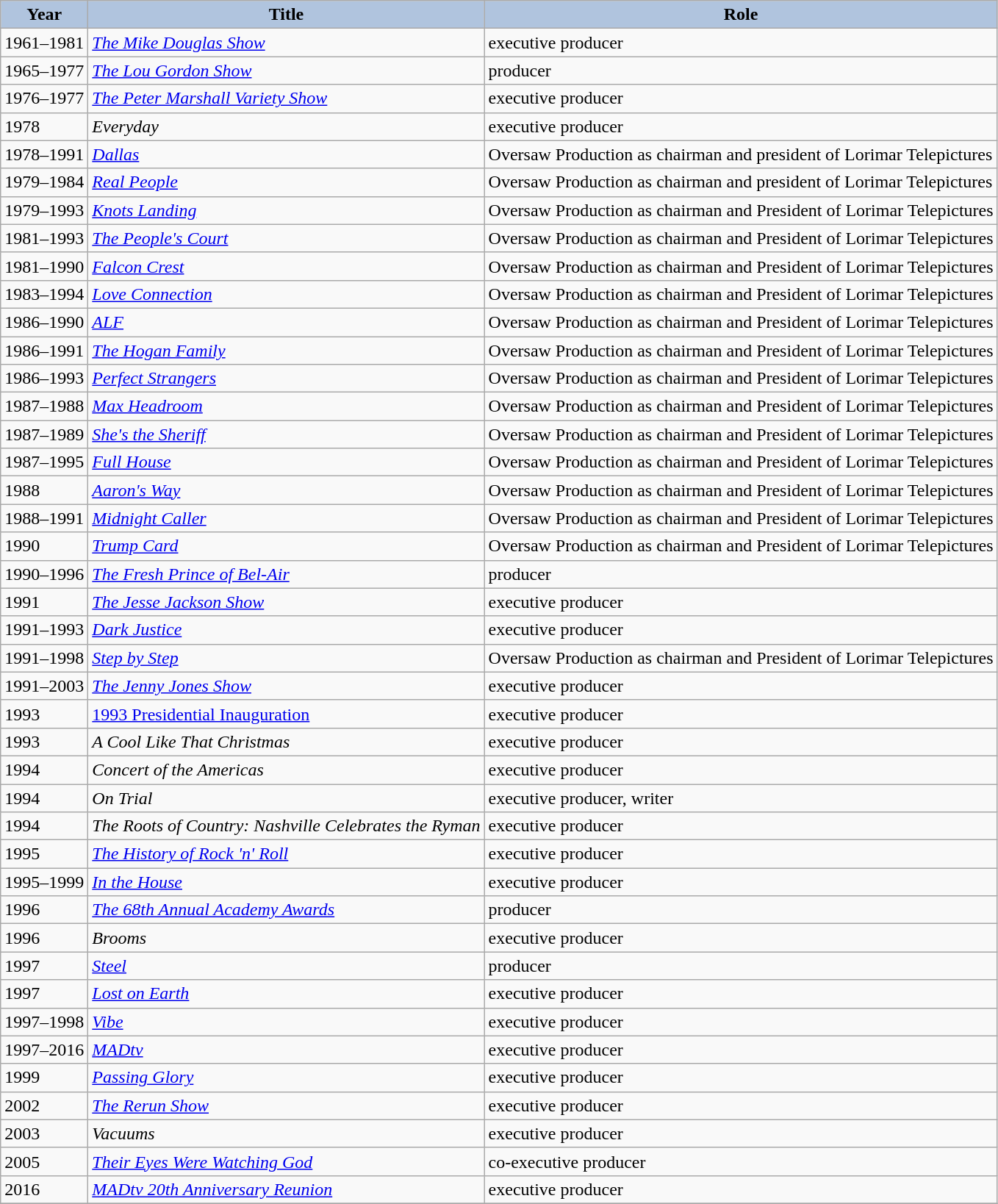<table class="wikitable sortable">
<tr>
<th style="background:#B0C4DE;text-align:center;">Year</th>
<th style="background:#B0C4DE;text-align:center;">Title</th>
<th style="background:#B0C4DE;text-align:center;">Role</th>
</tr>
<tr>
<td rowspan="1">1961–1981</td>
<td><em><a href='#'>The Mike Douglas Show</a></em></td>
<td>executive producer</td>
</tr>
<tr>
<td rowspan="1">1965–1977</td>
<td><em><a href='#'>The Lou Gordon Show</a></em></td>
<td>producer</td>
</tr>
<tr>
<td rowspan="1">1976–1977</td>
<td><em><a href='#'>The Peter Marshall Variety Show</a></em></td>
<td>executive producer</td>
</tr>
<tr>
<td rowspan="1">1978</td>
<td><em>Everyday</em></td>
<td>executive producer</td>
</tr>
<tr>
<td rowspan="1">1978–1991</td>
<td><em><a href='#'>Dallas</a></em></td>
<td>Oversaw Production as chairman and president of Lorimar Telepictures</td>
</tr>
<tr>
<td rowspan="1">1979–1984</td>
<td><em><a href='#'>Real People</a></em></td>
<td>Oversaw Production as chairman and president of Lorimar Telepictures</td>
</tr>
<tr>
<td rowspan="1">1979–1993</td>
<td><em><a href='#'>Knots Landing</a></em></td>
<td>Oversaw Production as chairman and President of Lorimar Telepictures</td>
</tr>
<tr>
<td rowspan="1">1981–1993</td>
<td><em><a href='#'>The People's Court</a></em></td>
<td>Oversaw Production as chairman and President of Lorimar Telepictures</td>
</tr>
<tr>
<td rowspan="1">1981–1990</td>
<td><em><a href='#'>Falcon Crest</a></em></td>
<td>Oversaw Production as chairman and President of Lorimar Telepictures</td>
</tr>
<tr>
<td rowspan="1">1983–1994</td>
<td><em><a href='#'>Love Connection</a></em></td>
<td>Oversaw Production as chairman and President of Lorimar Telepictures</td>
</tr>
<tr>
<td rowspan="1">1986–1990</td>
<td><em><a href='#'>ALF</a></em></td>
<td>Oversaw Production as chairman and President of Lorimar Telepictures</td>
</tr>
<tr>
<td rowspan="1">1986–1991</td>
<td><em><a href='#'>The Hogan Family</a></em></td>
<td>Oversaw Production as chairman and President of Lorimar Telepictures</td>
</tr>
<tr>
<td rowspan="1">1986–1993</td>
<td><em><a href='#'>Perfect Strangers</a></em></td>
<td>Oversaw Production as chairman and President of Lorimar Telepictures</td>
</tr>
<tr>
<td rowspan="1">1987–1988</td>
<td><em><a href='#'>Max Headroom</a></em></td>
<td>Oversaw Production as chairman and President of Lorimar Telepictures</td>
</tr>
<tr>
<td rowspan="1">1987–1989</td>
<td><em><a href='#'>She's the Sheriff</a></em></td>
<td>Oversaw Production as chairman and President of Lorimar Telepictures</td>
</tr>
<tr>
<td rowspan="1">1987–1995</td>
<td><em><a href='#'>Full House</a></em></td>
<td>Oversaw Production as chairman and President of Lorimar Telepictures</td>
</tr>
<tr>
<td rowspan="1">1988</td>
<td><em><a href='#'>Aaron's Way</a></em></td>
<td>Oversaw Production as chairman and President of Lorimar Telepictures</td>
</tr>
<tr>
<td rowspan="1">1988–1991</td>
<td><em><a href='#'>Midnight Caller</a></em></td>
<td>Oversaw Production as chairman and President of Lorimar Telepictures</td>
</tr>
<tr>
<td rowspan="1">1990</td>
<td><em><a href='#'>Trump Card</a></em></td>
<td>Oversaw Production as chairman and President of Lorimar Telepictures</td>
</tr>
<tr>
<td rowspan="1">1990–1996</td>
<td><em><a href='#'>The Fresh Prince of Bel-Air</a></em></td>
<td>producer</td>
</tr>
<tr>
<td rowspan="1">1991</td>
<td><em><a href='#'>The Jesse Jackson Show</a></em></td>
<td>executive producer</td>
</tr>
<tr>
<td rowspan="1">1991–1993</td>
<td><em><a href='#'>Dark Justice</a></em></td>
<td>executive producer</td>
</tr>
<tr>
<td rowspan="1">1991–1998</td>
<td><em><a href='#'>Step by Step</a></em></td>
<td>Oversaw Production as chairman and President of Lorimar Telepictures</td>
</tr>
<tr>
<td rowspan="1">1991–2003</td>
<td><em><a href='#'>The Jenny Jones Show</a></em></td>
<td>executive producer</td>
</tr>
<tr>
<td rowspan="1">1993</td>
<td><a href='#'>1993 Presidential Inauguration</a></td>
<td>executive producer</td>
</tr>
<tr>
<td rowspan="1">1993</td>
<td><em>A Cool Like That Christmas</em></td>
<td>executive producer</td>
</tr>
<tr>
<td rowspan="1">1994</td>
<td><em>Concert of the Americas</em></td>
<td>executive producer</td>
</tr>
<tr>
<td rowspan="1">1994</td>
<td><em>On Trial</em></td>
<td>executive producer, writer</td>
</tr>
<tr>
<td rowspan="1">1994</td>
<td><em>The Roots of Country: Nashville Celebrates the Ryman</em></td>
<td>executive producer</td>
</tr>
<tr>
<td rowspan="1">1995</td>
<td><em><a href='#'>The History of Rock 'n' Roll</a></em></td>
<td>executive producer</td>
</tr>
<tr>
<td rowspan="1">1995–1999</td>
<td><em><a href='#'>In the House</a></em></td>
<td>executive producer</td>
</tr>
<tr>
<td rowspan="1">1996</td>
<td><em><a href='#'>The 68th Annual Academy Awards</a></em></td>
<td>producer</td>
</tr>
<tr>
<td rowspan="1">1996</td>
<td><em>Brooms</em></td>
<td>executive producer</td>
</tr>
<tr>
<td rowspan="1">1997</td>
<td><em><a href='#'>Steel</a></em></td>
<td>producer</td>
</tr>
<tr>
<td rowspan="1">1997</td>
<td><em><a href='#'>Lost on Earth</a></em></td>
<td>executive producer</td>
</tr>
<tr>
<td rowspan="1">1997–1998</td>
<td><em><a href='#'>Vibe</a></em></td>
<td>executive producer</td>
</tr>
<tr>
<td rowspan="1">1997–2016</td>
<td><em><a href='#'>MADtv</a></em></td>
<td>executive producer</td>
</tr>
<tr>
<td rowspan="1">1999</td>
<td><em><a href='#'>Passing Glory</a></em></td>
<td>executive producer</td>
</tr>
<tr>
<td rowspan="1">2002</td>
<td><em><a href='#'>The Rerun Show</a></em></td>
<td>executive producer</td>
</tr>
<tr>
<td rowspan="1">2003</td>
<td><em>Vacuums</em></td>
<td>executive producer</td>
</tr>
<tr>
<td rowspan="1">2005</td>
<td><em><a href='#'>Their Eyes Were Watching God</a></em></td>
<td>co-executive producer</td>
</tr>
<tr>
<td rowspan="1">2016</td>
<td><em><a href='#'>MADtv 20th Anniversary Reunion</a></em></td>
<td>executive producer</td>
</tr>
<tr>
</tr>
</table>
